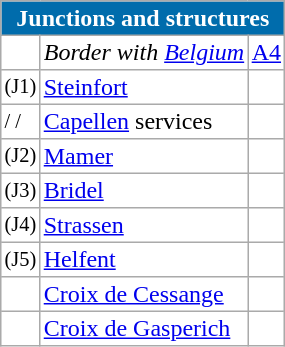<table border="1" cellpadding="2" cellspacing="0" align="left" style="margin-left:0.5em; border:1px solid #aaa; border-collapse:collapse;">
<tr>
<td colspan=3 style="color:#ffffff;background-color:#006CAC; text-align: center;"><strong>Junctions and structures</strong></td>
</tr>
<tr>
<td style="font-size:85%;"></td>
<td><em>Border with <a href='#'>Belgium</a></em></td>
<td><a href='#'><span>A4</span></a></td>
</tr>
<tr>
<td style="font-size:85%;"> (J1)</td>
<td><a href='#'>Steinfort</a></td>
<td></td>
</tr>
<tr>
<td style="font-size:85%;"> /  / </td>
<td><a href='#'>Capellen</a> services</td>
<td></td>
</tr>
<tr>
<td style="font-size:85%;"> (J2)</td>
<td><a href='#'>Mamer</a></td>
<td></td>
</tr>
<tr>
<td style="font-size:85%;"> (J3)</td>
<td><a href='#'>Bridel</a></td>
<td></td>
</tr>
<tr>
<td style="font-size:85%;"> (J4)</td>
<td><a href='#'>Strassen</a></td>
<td></td>
</tr>
<tr>
<td style="font-size:85%;"> (J5)</td>
<td><a href='#'>Helfent</a></td>
<td><br></td>
</tr>
<tr>
<td style="font-size:85%;"></td>
<td><a href='#'>Croix de Cessange</a></td>
<td></td>
</tr>
<tr>
<td style="font-size:85%;"></td>
<td><a href='#'>Croix de Gasperich</a></td>
<td></td>
</tr>
</table>
